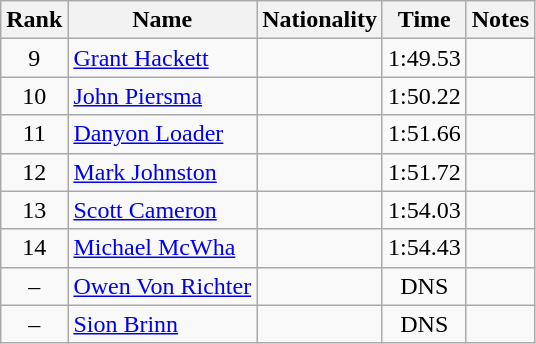<table class="wikitable sortable" style="text-align:center">
<tr>
<th>Rank</th>
<th>Name</th>
<th>Nationality</th>
<th>Time</th>
<th>Notes</th>
</tr>
<tr>
<td>9</td>
<td align=left><a href='#'>Grant Hackett</a></td>
<td align=left></td>
<td>1:49.53</td>
<td></td>
</tr>
<tr>
<td>10</td>
<td align=left><a href='#'>John Piersma</a></td>
<td align=left></td>
<td>1:50.22</td>
<td></td>
</tr>
<tr>
<td>11</td>
<td align=left><a href='#'>Danyon Loader</a></td>
<td align=left></td>
<td>1:51.66</td>
<td></td>
</tr>
<tr>
<td>12</td>
<td align=left><a href='#'>Mark Johnston</a></td>
<td align=left></td>
<td>1:51.72</td>
<td></td>
</tr>
<tr>
<td>13</td>
<td align=left><a href='#'>Scott Cameron</a></td>
<td align=left></td>
<td>1:54.03</td>
<td></td>
</tr>
<tr>
<td>14</td>
<td align=left><a href='#'>Michael McWha</a></td>
<td align=left></td>
<td>1:54.43</td>
<td></td>
</tr>
<tr>
<td>–</td>
<td align=left><a href='#'>Owen Von Richter</a></td>
<td align=left></td>
<td>DNS</td>
<td></td>
</tr>
<tr>
<td>–</td>
<td align=left><a href='#'>Sion Brinn</a></td>
<td align=left></td>
<td>DNS</td>
<td></td>
</tr>
</table>
